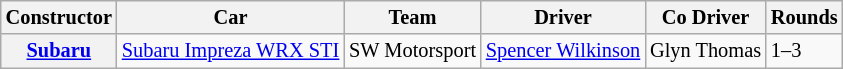<table class=wikitable style="font-size: 85%">
<tr>
<th>Constructor</th>
<th>Car</th>
<th>Team</th>
<th>Driver</th>
<th>Co Driver</th>
<th>Rounds</th>
</tr>
<tr>
<th><a href='#'>Subaru</a></th>
<td><a href='#'>Subaru Impreza WRX STI</a></td>
<td> SW Motorsport</td>
<td> <a href='#'>Spencer Wilkinson</a></td>
<td> Glyn Thomas</td>
<td>1–3</td>
</tr>
</table>
